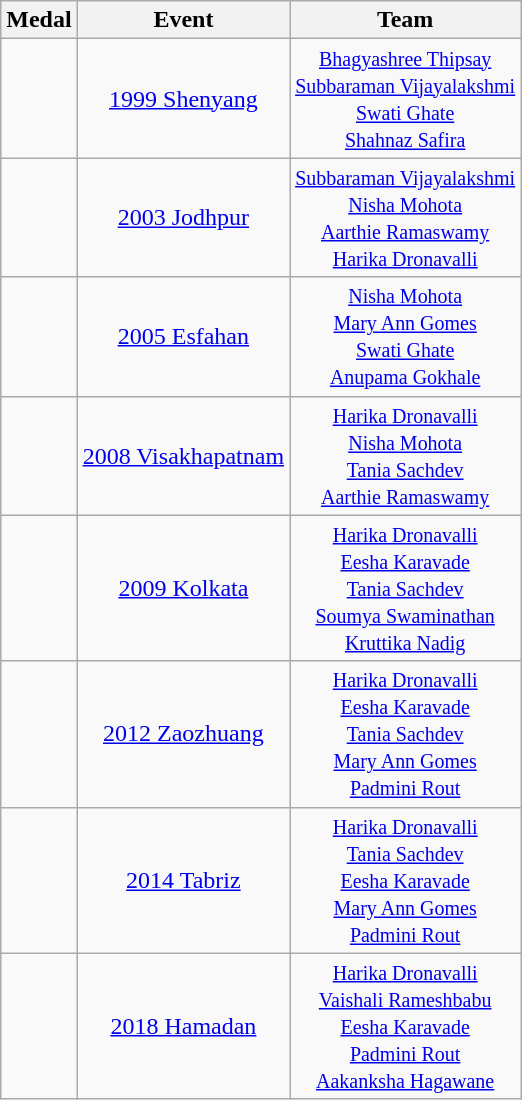<table class="wikitable sortable" style="text-align:center">
<tr>
<th>Medal</th>
<th>Event</th>
<th>Team</th>
</tr>
<tr>
<td></td>
<td><a href='#'>1999 Shenyang</a></td>
<td><small><a href='#'>Bhagyashree Thipsay</a><br><a href='#'>Subbaraman Vijayalakshmi</a><br><a href='#'>Swati Ghate</a><br><a href='#'>Shahnaz Safira</a></small></td>
</tr>
<tr>
<td></td>
<td><a href='#'>2003 Jodhpur</a></td>
<td><small><a href='#'>Subbaraman Vijayalakshmi</a><br><a href='#'>Nisha Mohota</a><br><a href='#'>Aarthie Ramaswamy</a><br><a href='#'>Harika Dronavalli</a></small></td>
</tr>
<tr>
<td></td>
<td><a href='#'>2005 Esfahan</a></td>
<td><small><a href='#'>Nisha Mohota</a><br><a href='#'>Mary Ann Gomes</a><br><a href='#'>Swati Ghate</a><br><a href='#'>Anupama Gokhale</a></small></td>
</tr>
<tr>
<td></td>
<td><a href='#'>2008 Visakhapatnam</a></td>
<td><small><a href='#'>Harika Dronavalli</a><br><a href='#'>Nisha Mohota</a><br><a href='#'>Tania Sachdev</a><br><a href='#'>Aarthie Ramaswamy</a></small></td>
</tr>
<tr>
<td></td>
<td><a href='#'>2009 Kolkata</a></td>
<td><small><a href='#'>Harika Dronavalli</a><br><a href='#'>Eesha Karavade</a><br><a href='#'>Tania Sachdev</a><br><a href='#'>Soumya Swaminathan</a><br><a href='#'>Kruttika Nadig</a></small></td>
</tr>
<tr>
<td></td>
<td><a href='#'>2012 Zaozhuang</a></td>
<td><small><a href='#'>Harika Dronavalli</a><br><a href='#'>Eesha Karavade</a><br><a href='#'>Tania Sachdev</a><br><a href='#'>Mary Ann Gomes</a><br><a href='#'>Padmini Rout</a></small></td>
</tr>
<tr>
<td></td>
<td><a href='#'>2014 Tabriz</a></td>
<td><small><a href='#'>Harika Dronavalli</a><br><a href='#'>Tania Sachdev</a><br><a href='#'>Eesha Karavade</a><br><a href='#'>Mary Ann Gomes</a><br><a href='#'>Padmini Rout</a></small></td>
</tr>
<tr>
<td></td>
<td><a href='#'>2018 Hamadan</a></td>
<td><small><a href='#'>Harika Dronavalli</a><br><a href='#'>Vaishali Rameshbabu</a><br><a href='#'>Eesha Karavade</a><br><a href='#'>Padmini Rout</a><br><a href='#'>Aakanksha Hagawane</a></small></td>
</tr>
</table>
